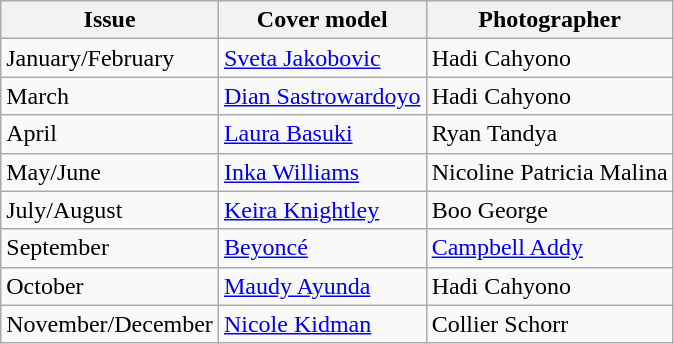<table class="sortable wikitable">
<tr>
<th>Issue</th>
<th>Cover model</th>
<th>Photographer</th>
</tr>
<tr>
<td>January/February</td>
<td><a href='#'>Sveta Jakobovic</a></td>
<td>Hadi Cahyono</td>
</tr>
<tr>
<td>March</td>
<td><a href='#'>Dian Sastrowardoyo</a></td>
<td>Hadi Cahyono</td>
</tr>
<tr>
<td>April</td>
<td><a href='#'>Laura Basuki</a></td>
<td>Ryan Tandya</td>
</tr>
<tr>
<td>May/June</td>
<td><a href='#'>Inka Williams</a></td>
<td>Nicoline Patricia Malina</td>
</tr>
<tr>
<td>July/August</td>
<td><a href='#'>Keira Knightley</a></td>
<td>Boo George</td>
</tr>
<tr>
<td>September</td>
<td><a href='#'>Beyoncé</a></td>
<td><a href='#'>Campbell Addy</a></td>
</tr>
<tr>
<td>October</td>
<td><a href='#'>Maudy Ayunda</a></td>
<td>Hadi Cahyono</td>
</tr>
<tr>
<td>November/December</td>
<td><a href='#'>Nicole Kidman</a></td>
<td>Collier Schorr</td>
</tr>
</table>
